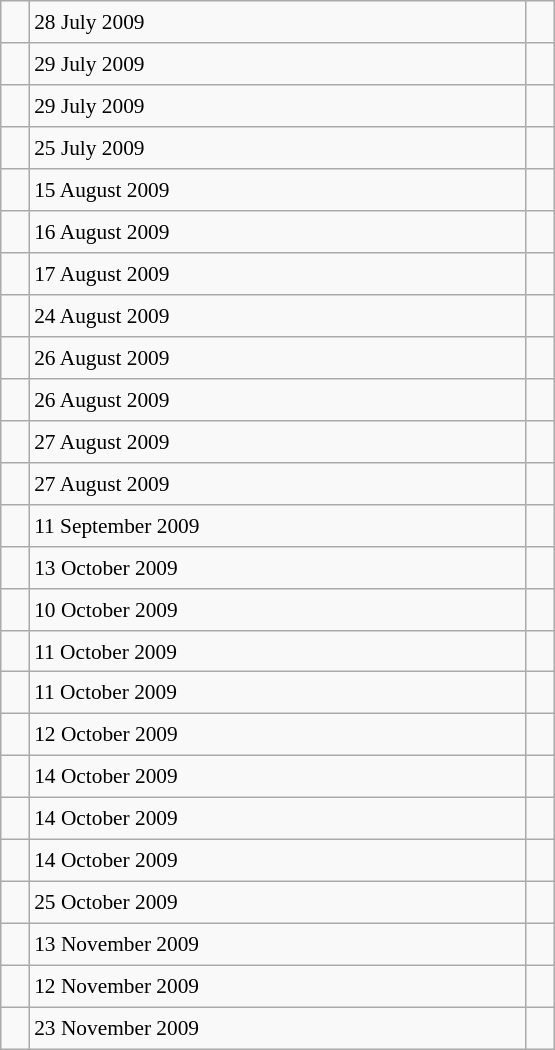<table class="wikitable" style="font-size: 89%; float: left; width: 26em; margin-right: 1em; height: 700px">
<tr>
<td></td>
<td>28 July 2009</td>
<td></td>
</tr>
<tr>
<td></td>
<td>29 July 2009</td>
<td></td>
</tr>
<tr>
<td></td>
<td>29 July 2009</td>
<td></td>
</tr>
<tr>
<td></td>
<td>25 July 2009</td>
<td></td>
</tr>
<tr>
<td></td>
<td>15 August 2009</td>
<td></td>
</tr>
<tr>
<td></td>
<td>16 August 2009</td>
<td></td>
</tr>
<tr>
<td></td>
<td>17 August 2009</td>
<td></td>
</tr>
<tr>
<td></td>
<td>24 August 2009</td>
<td></td>
</tr>
<tr>
<td></td>
<td>26 August 2009</td>
<td></td>
</tr>
<tr>
<td></td>
<td>26 August 2009</td>
<td></td>
</tr>
<tr>
<td></td>
<td>27 August 2009</td>
<td></td>
</tr>
<tr>
<td></td>
<td>27 August 2009</td>
<td></td>
</tr>
<tr>
<td></td>
<td>11 September 2009</td>
<td></td>
</tr>
<tr>
<td></td>
<td>13 October 2009</td>
<td></td>
</tr>
<tr>
<td></td>
<td>10 October 2009</td>
<td></td>
</tr>
<tr>
<td></td>
<td>11 October 2009</td>
<td></td>
</tr>
<tr>
<td></td>
<td>11 October 2009</td>
<td></td>
</tr>
<tr>
<td></td>
<td>12 October 2009</td>
<td></td>
</tr>
<tr>
<td></td>
<td>14 October 2009</td>
<td></td>
</tr>
<tr>
<td></td>
<td>14 October 2009</td>
<td></td>
</tr>
<tr>
<td></td>
<td>14 October 2009</td>
<td></td>
</tr>
<tr>
<td></td>
<td>25 October 2009</td>
<td></td>
</tr>
<tr>
<td></td>
<td>13 November 2009</td>
<td></td>
</tr>
<tr>
<td></td>
<td>12 November 2009</td>
<td></td>
</tr>
<tr>
<td></td>
<td>23 November 2009</td>
<td></td>
</tr>
</table>
